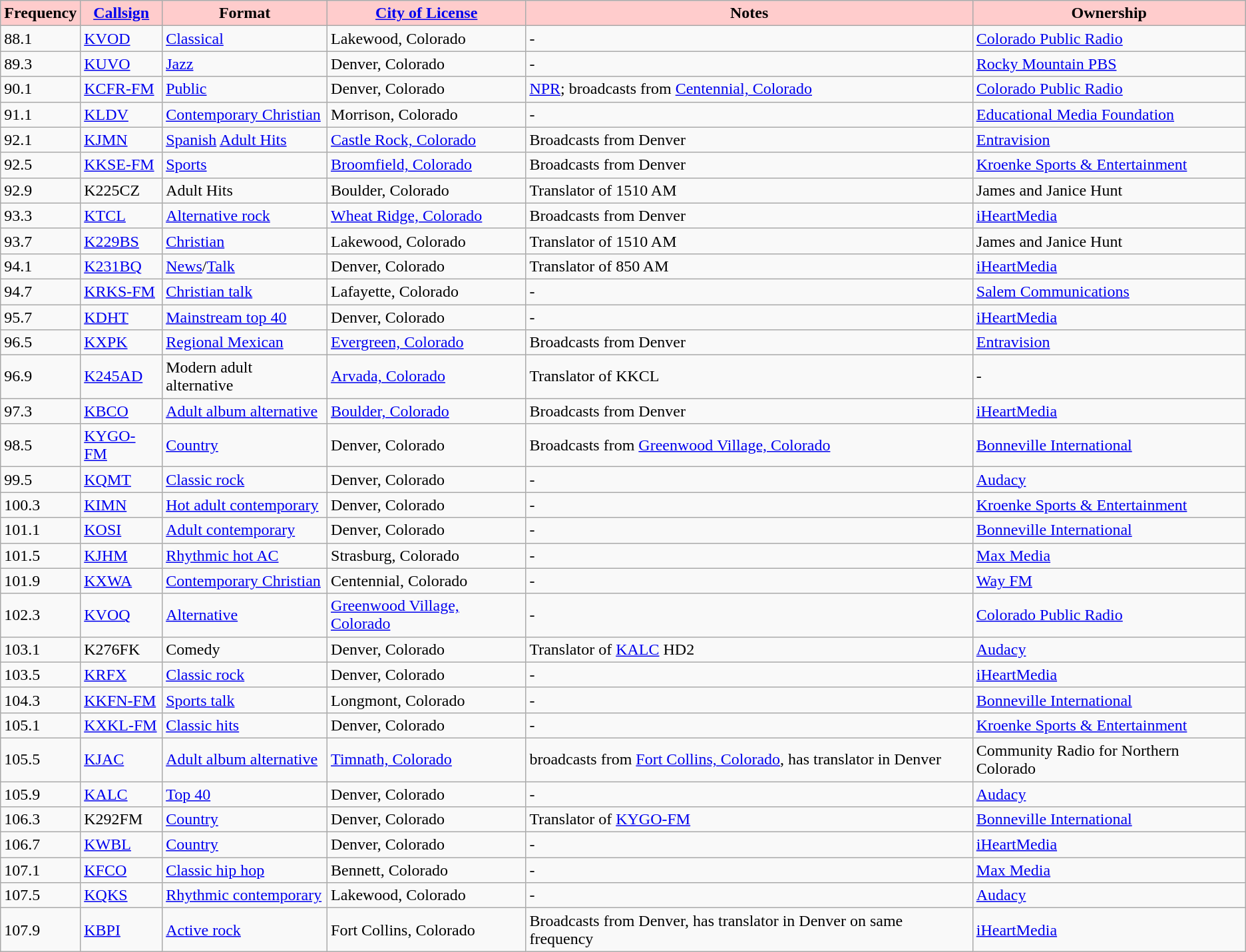<table class="wikitable" border="1">
<tr>
<th style="background:#ffcccc;"><strong>Frequency</strong></th>
<th style="background:#ffcccc;"><strong><a href='#'>Callsign</a></strong></th>
<th style="background:#ffcccc;"><strong>Format</strong></th>
<th style="background:#ffcccc;"><strong><a href='#'>City of License</a></strong></th>
<th style="background:#ffcccc;"><strong>Notes</strong></th>
<th style="background:#ffcccc;"><strong>Ownership</strong></th>
</tr>
<tr>
<td>88.1</td>
<td><a href='#'>KVOD</a></td>
<td><a href='#'>Classical</a></td>
<td>Lakewood, Colorado</td>
<td>-</td>
<td><a href='#'>Colorado Public Radio</a></td>
</tr>
<tr>
<td>89.3</td>
<td><a href='#'>KUVO</a></td>
<td><a href='#'>Jazz</a></td>
<td>Denver, Colorado</td>
<td>-</td>
<td><a href='#'>Rocky Mountain PBS</a></td>
</tr>
<tr>
<td>90.1</td>
<td><a href='#'>KCFR-FM</a></td>
<td><a href='#'>Public</a></td>
<td>Denver, Colorado</td>
<td><a href='#'>NPR</a>; broadcasts from <a href='#'>Centennial, Colorado</a></td>
<td><a href='#'>Colorado Public Radio</a></td>
</tr>
<tr>
<td>91.1</td>
<td><a href='#'>KLDV</a></td>
<td><a href='#'>Contemporary Christian</a></td>
<td>Morrison, Colorado</td>
<td>-</td>
<td><a href='#'>Educational Media Foundation</a></td>
</tr>
<tr>
<td>92.1</td>
<td><a href='#'>KJMN</a></td>
<td><a href='#'>Spanish</a> <a href='#'>Adult Hits</a></td>
<td><a href='#'>Castle Rock, Colorado</a></td>
<td>Broadcasts from Denver</td>
<td><a href='#'>Entravision</a></td>
</tr>
<tr>
<td>92.5</td>
<td><a href='#'>KKSE-FM</a></td>
<td><a href='#'>Sports</a></td>
<td><a href='#'>Broomfield, Colorado</a></td>
<td>Broadcasts from Denver</td>
<td><a href='#'>Kroenke Sports & Entertainment</a></td>
</tr>
<tr>
<td>92.9</td>
<td>K225CZ</td>
<td>Adult Hits</td>
<td>Boulder, Colorado</td>
<td>Translator of 1510 AM</td>
<td>James and Janice Hunt</td>
</tr>
<tr>
<td>93.3</td>
<td><a href='#'>KTCL</a></td>
<td><a href='#'>Alternative rock</a></td>
<td><a href='#'>Wheat Ridge, Colorado</a></td>
<td>Broadcasts from Denver</td>
<td><a href='#'>iHeartMedia</a></td>
</tr>
<tr>
<td>93.7</td>
<td><a href='#'>K229BS</a></td>
<td><a href='#'>Christian</a></td>
<td>Lakewood, Colorado</td>
<td>Translator of 1510 AM</td>
<td>James and Janice Hunt</td>
</tr>
<tr>
<td>94.1</td>
<td><a href='#'>K231BQ</a></td>
<td><a href='#'>News</a>/<a href='#'>Talk</a></td>
<td>Denver, Colorado</td>
<td>Translator of 850 AM</td>
<td><a href='#'>iHeartMedia</a></td>
</tr>
<tr>
<td>94.7</td>
<td><a href='#'>KRKS-FM</a></td>
<td><a href='#'>Christian talk</a></td>
<td>Lafayette, Colorado</td>
<td>-</td>
<td><a href='#'>Salem Communications</a></td>
</tr>
<tr>
<td>95.7</td>
<td><a href='#'>KDHT</a></td>
<td><a href='#'>Mainstream top 40</a></td>
<td>Denver, Colorado</td>
<td>-</td>
<td><a href='#'>iHeartMedia</a></td>
</tr>
<tr>
<td>96.5</td>
<td><a href='#'>KXPK</a></td>
<td><a href='#'>Regional Mexican</a></td>
<td><a href='#'>Evergreen, Colorado</a></td>
<td>Broadcasts from Denver</td>
<td><a href='#'>Entravision</a></td>
</tr>
<tr>
<td>96.9</td>
<td><a href='#'>K245AD</a></td>
<td>Modern adult alternative</td>
<td><a href='#'>Arvada, Colorado</a></td>
<td>Translator of KKCL</td>
<td>-</td>
</tr>
<tr>
<td>97.3</td>
<td><a href='#'>KBCO</a></td>
<td><a href='#'>Adult album alternative</a></td>
<td><a href='#'>Boulder, Colorado</a></td>
<td>Broadcasts from Denver</td>
<td><a href='#'>iHeartMedia</a></td>
</tr>
<tr>
<td>98.5</td>
<td><a href='#'>KYGO-FM</a></td>
<td><a href='#'>Country</a></td>
<td>Denver, Colorado</td>
<td>Broadcasts from <a href='#'>Greenwood Village, Colorado</a></td>
<td><a href='#'>Bonneville International</a></td>
</tr>
<tr>
<td>99.5</td>
<td><a href='#'>KQMT</a></td>
<td><a href='#'>Classic rock</a></td>
<td>Denver, Colorado</td>
<td>-</td>
<td><a href='#'>Audacy</a></td>
</tr>
<tr>
<td>100.3</td>
<td><a href='#'>KIMN</a></td>
<td><a href='#'>Hot adult contemporary</a></td>
<td>Denver, Colorado</td>
<td>-</td>
<td><a href='#'>Kroenke Sports & Entertainment</a></td>
</tr>
<tr>
<td>101.1</td>
<td><a href='#'>KOSI</a></td>
<td><a href='#'>Adult contemporary</a></td>
<td>Denver, Colorado</td>
<td>-</td>
<td><a href='#'>Bonneville International</a></td>
</tr>
<tr>
<td>101.5</td>
<td><a href='#'>KJHM</a></td>
<td><a href='#'>Rhythmic hot AC</a></td>
<td>Strasburg, Colorado</td>
<td>-</td>
<td><a href='#'>Max Media</a></td>
</tr>
<tr>
<td>101.9</td>
<td><a href='#'>KXWA</a></td>
<td><a href='#'>Contemporary Christian</a></td>
<td>Centennial, Colorado</td>
<td>-</td>
<td><a href='#'>Way FM</a></td>
</tr>
<tr>
<td>102.3</td>
<td><a href='#'>KVOQ</a></td>
<td><a href='#'>Alternative</a></td>
<td><a href='#'>Greenwood Village, Colorado</a></td>
<td>-</td>
<td><a href='#'>Colorado Public Radio</a></td>
</tr>
<tr>
<td>103.1</td>
<td>K276FK</td>
<td>Comedy</td>
<td>Denver, Colorado</td>
<td>Translator of <a href='#'>KALC</a> HD2</td>
<td><a href='#'>Audacy</a></td>
</tr>
<tr>
<td>103.5</td>
<td><a href='#'>KRFX</a></td>
<td><a href='#'>Classic rock</a></td>
<td>Denver, Colorado</td>
<td>-</td>
<td><a href='#'>iHeartMedia</a></td>
</tr>
<tr>
<td>104.3</td>
<td><a href='#'>KKFN-FM</a></td>
<td><a href='#'>Sports talk</a></td>
<td>Longmont, Colorado</td>
<td>-</td>
<td><a href='#'>Bonneville International</a></td>
</tr>
<tr>
<td>105.1</td>
<td><a href='#'>KXKL-FM</a></td>
<td><a href='#'>Classic hits</a></td>
<td>Denver, Colorado</td>
<td>-</td>
<td><a href='#'>Kroenke Sports & Entertainment</a></td>
</tr>
<tr>
<td>105.5</td>
<td><a href='#'>KJAC</a></td>
<td><a href='#'>Adult album alternative</a></td>
<td><a href='#'>Timnath, Colorado</a></td>
<td>broadcasts from <a href='#'>Fort Collins, Colorado</a>, has translator in Denver</td>
<td>Community Radio for Northern Colorado</td>
</tr>
<tr>
<td>105.9</td>
<td><a href='#'>KALC</a></td>
<td><a href='#'>Top 40</a></td>
<td>Denver, Colorado</td>
<td>-</td>
<td><a href='#'>Audacy</a></td>
</tr>
<tr>
<td>106.3</td>
<td>K292FM</td>
<td><a href='#'>Country</a></td>
<td>Denver, Colorado</td>
<td>Translator of <a href='#'>KYGO-FM</a></td>
<td><a href='#'>Bonneville International</a></td>
</tr>
<tr>
<td>106.7</td>
<td><a href='#'>KWBL</a></td>
<td><a href='#'>Country</a></td>
<td>Denver, Colorado</td>
<td>-</td>
<td><a href='#'>iHeartMedia</a></td>
</tr>
<tr>
<td>107.1</td>
<td><a href='#'>KFCO</a></td>
<td><a href='#'>Classic hip hop</a></td>
<td>Bennett, Colorado</td>
<td>-</td>
<td><a href='#'>Max Media</a></td>
</tr>
<tr>
<td>107.5</td>
<td><a href='#'>KQKS</a></td>
<td><a href='#'>Rhythmic contemporary</a></td>
<td>Lakewood, Colorado</td>
<td>-</td>
<td><a href='#'>Audacy</a></td>
</tr>
<tr>
<td>107.9</td>
<td><a href='#'>KBPI</a></td>
<td><a href='#'>Active rock</a></td>
<td>Fort Collins, Colorado</td>
<td>Broadcasts from Denver, has translator in Denver on same frequency</td>
<td><a href='#'>iHeartMedia</a></td>
</tr>
</table>
